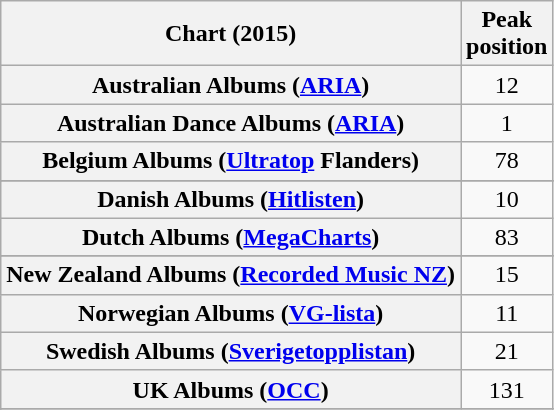<table class="wikitable sortable plainrowheaders" style="text-align: center;">
<tr>
<th scope="col">Chart (2015)</th>
<th scope="col">Peak<br>position</th>
</tr>
<tr>
<th scope="row">Australian Albums (<a href='#'>ARIA</a>)</th>
<td>12</td>
</tr>
<tr>
<th scope="row">Australian Dance Albums (<a href='#'>ARIA</a>)</th>
<td>1</td>
</tr>
<tr>
<th scope="row">Belgium Albums (<a href='#'>Ultratop</a> Flanders)</th>
<td>78</td>
</tr>
<tr>
</tr>
<tr>
<th scope="row">Danish Albums (<a href='#'>Hitlisten</a>)</th>
<td>10</td>
</tr>
<tr>
<th scope="row">Dutch Albums (<a href='#'>MegaCharts</a>)</th>
<td>83</td>
</tr>
<tr>
</tr>
<tr>
</tr>
<tr>
<th scope="row">New Zealand Albums (<a href='#'>Recorded Music NZ</a>)</th>
<td>15</td>
</tr>
<tr>
<th scope="row">Norwegian Albums (<a href='#'>VG-lista</a>)</th>
<td>11</td>
</tr>
<tr>
<th scope="row">Swedish Albums (<a href='#'>Sverigetopplistan</a>)</th>
<td>21</td>
</tr>
<tr>
<th scope="row">UK Albums (<a href='#'>OCC</a>)</th>
<td>131</td>
</tr>
<tr>
</tr>
<tr>
</tr>
<tr>
</tr>
</table>
